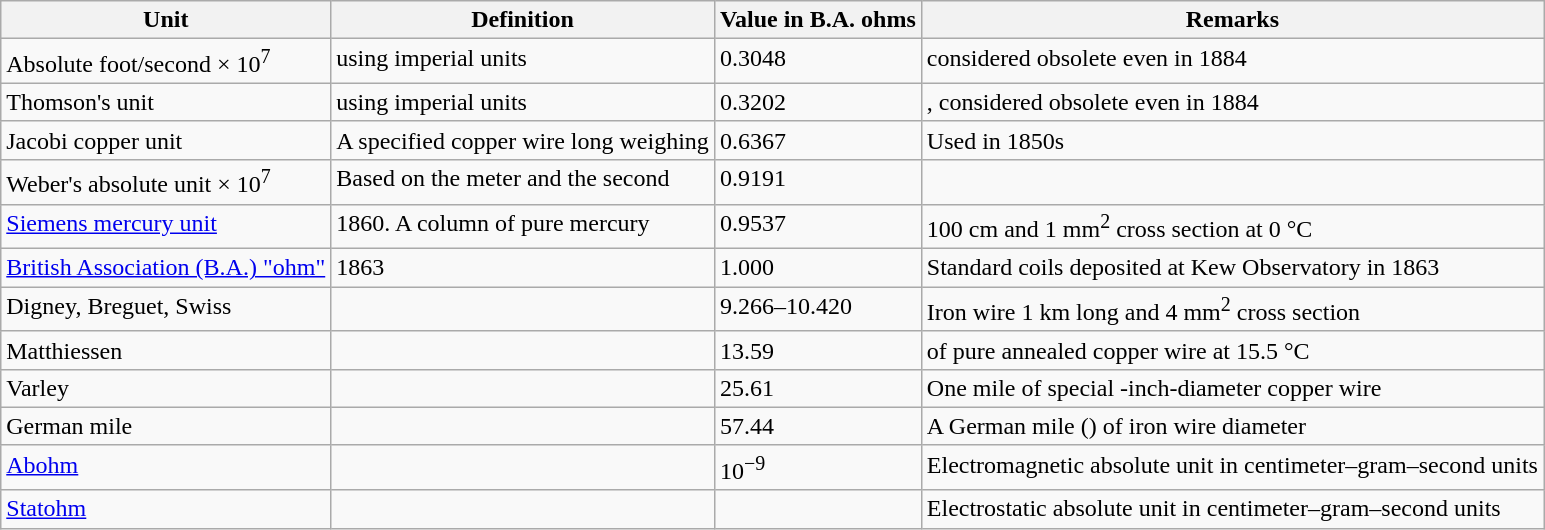<table class=wikitable>
<tr>
<th align=left>Unit</th>
<th align=left>Definition</th>
<th align=left>Value in B.A. ohms</th>
<th align=left>Remarks</th>
</tr>
<tr style="vertical-align:top; border-bottom:1px solid #999;">
<td>Absolute foot/second × 10<sup>7</sup></td>
<td>using imperial units</td>
<td>0.3048</td>
<td>considered obsolete even in 1884</td>
</tr>
<tr style="vertical-align:top; border-bottom:1px solid #999;">
<td>Thomson's unit</td>
<td>using imperial units</td>
<td>0.3202</td>
<td>, considered obsolete even in 1884</td>
</tr>
<tr style="vertical-align:top; border-bottom:1px solid #999;">
<td>Jacobi copper unit</td>
<td>A specified copper wire  long weighing </td>
<td>0.6367</td>
<td>Used in 1850s</td>
</tr>
<tr style="vertical-align:top; border-bottom:1px solid #999;">
<td>Weber's absolute unit × 10<sup>7</sup></td>
<td>Based on the meter and the second</td>
<td>0.9191</td>
<td></td>
</tr>
<tr style="vertical-align:top; border-bottom:1px solid #999;">
<td><a href='#'>Siemens mercury unit</a></td>
<td>1860. A column of pure mercury</td>
<td>0.9537</td>
<td>100 cm and 1 mm<sup>2</sup> cross section at 0 °C</td>
</tr>
<tr style="vertical-align:top; border-bottom:1px solid #999;">
<td><a href='#'>British Association (B.A.) "ohm"</a></td>
<td>1863</td>
<td>1.000</td>
<td>Standard coils deposited at Kew Observatory in 1863</td>
</tr>
<tr style="vertical-align:top; border-bottom:1px solid #999;">
<td>Digney, Breguet, Swiss</td>
<td></td>
<td>9.266–10.420</td>
<td>Iron wire 1 km long and 4 mm<sup>2</sup> cross section</td>
</tr>
<tr style="vertical-align:top; border-bottom:1px solid #999;">
<td>Matthiessen</td>
<td></td>
<td>13.59</td>
<td> of  pure annealed copper wire at 15.5 °C</td>
</tr>
<tr style="vertical-align:top; border-bottom:1px solid #999;">
<td>Varley</td>
<td></td>
<td>25.61</td>
<td>One mile of special -inch-diameter copper wire</td>
</tr>
<tr style="vertical-align:top; border-bottom:1px solid #999;">
<td>German mile</td>
<td></td>
<td>57.44</td>
<td>A German mile () of iron wire  diameter</td>
</tr>
<tr style="vertical-align:top; border-bottom:1px solid #999;">
<td><a href='#'>Abohm</a></td>
<td></td>
<td>10<sup>−9</sup></td>
<td>Electromagnetic absolute unit in centimeter–gram–second units</td>
</tr>
<tr style="vertical-align:top; border-bottom:1px solid #999;">
<td><a href='#'>Statohm</a></td>
<td></td>
<td></td>
<td>Electrostatic absolute unit in centimeter–gram–second units</td>
</tr>
</table>
